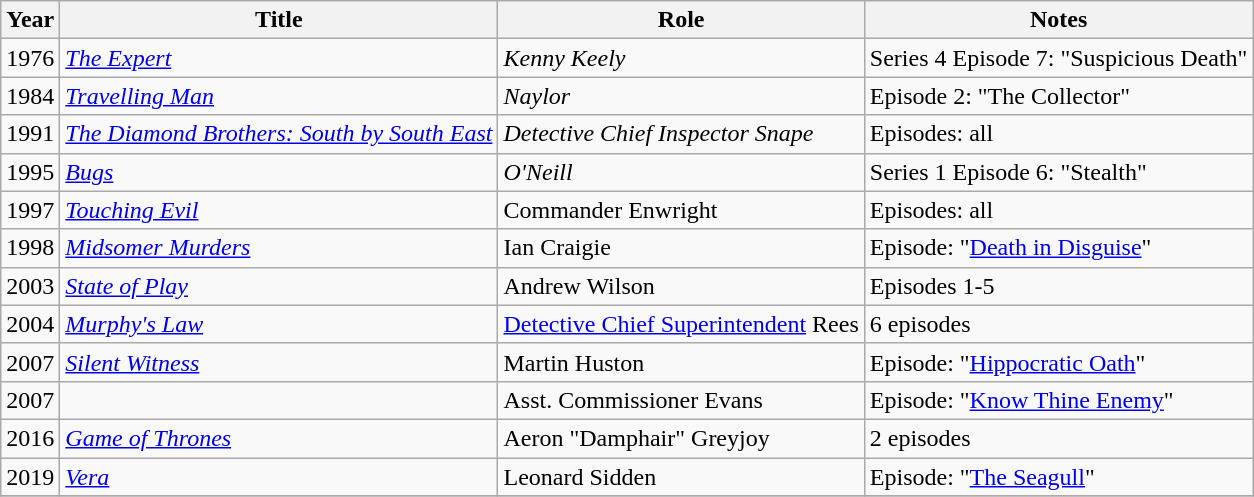<table class="wikitable sortable">
<tr>
<th>Year</th>
<th>Title</th>
<th>Role</th>
<th class="unsortable">Notes</th>
</tr>
<tr>
<td>1976</td>
<td><em><a href='#'>The Expert</a></em></td>
<td><em>Kenny Keely</em></td>
<td>Series 4 Episode 7: "Suspicious Death"</td>
</tr>
<tr>
<td>1984</td>
<td><em><a href='#'>Travelling Man</a></em></td>
<td><em>Naylor</em></td>
<td>Episode 2: "The Collector"</td>
</tr>
<tr>
<td>1991</td>
<td><em><a href='#'>The Diamond Brothers: South by South East</a></em></td>
<td><em>Detective Chief Inspector Snape</em></td>
<td>Episodes: all</td>
</tr>
<tr>
<td>1995</td>
<td><em><a href='#'>Bugs</a></em></td>
<td><em>O'Neill</em></td>
<td>Series 1 Episode 6: "Stealth"</td>
</tr>
<tr>
<td>1997</td>
<td><em><a href='#'>Touching Evil</a></em></td>
<td>Commander Enwright</td>
<td>Episodes: all</td>
</tr>
<tr>
<td>1998</td>
<td><em><a href='#'>Midsomer Murders</a></em></td>
<td>Ian Craigie</td>
<td>Episode: "<a href='#'>Death in Disguise</a>"</td>
</tr>
<tr>
<td>2003</td>
<td><em><a href='#'>State of Play</a></em></td>
<td>Andrew Wilson</td>
<td>Episodes 1-5</td>
</tr>
<tr>
<td>2004</td>
<td><em><a href='#'>Murphy's Law</a></em></td>
<td><a href='#'>Detective Chief Superintendent</a> Rees</td>
<td>6 episodes</td>
</tr>
<tr>
<td>2007</td>
<td><em><a href='#'>Silent Witness</a></em></td>
<td>Martin Huston</td>
<td>Episode: "<a href='#'>Hippocratic Oath</a>"</td>
</tr>
<tr>
<td>2007</td>
<td><em></em></td>
<td>Asst. Commissioner Evans</td>
<td>Episode: "<a href='#'>Know Thine Enemy</a>"</td>
</tr>
<tr>
<td>2016</td>
<td><em><a href='#'>Game of Thrones</a></em></td>
<td>Aeron "Damphair" Greyjoy</td>
<td>2 episodes</td>
</tr>
<tr>
<td>2019</td>
<td><em><a href='#'>Vera</a></em></td>
<td>Leonard Sidden</td>
<td>Episode: "<a href='#'>The Seagull</a>"</td>
</tr>
<tr>
</tr>
</table>
